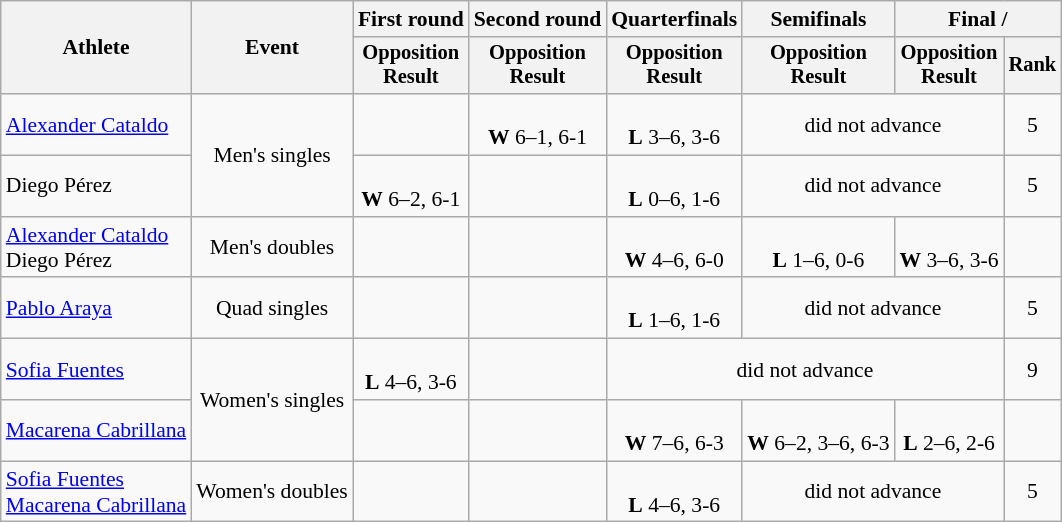<table class="wikitable" style="font-size:90%">
<tr>
<th rowspan=2>Athlete</th>
<th rowspan=2>Event</th>
<th>First round</th>
<th>Second round</th>
<th>Quarterfinals</th>
<th>Semifinals</th>
<th colspan=2>Final / </th>
</tr>
<tr style="font-size:95%">
<th>Opposition<br>Result</th>
<th>Opposition<br>Result</th>
<th>Opposition<br>Result</th>
<th>Opposition<br>Result</th>
<th>Opposition<br>Result</th>
<th>Rank</th>
</tr>
<tr align=center>
<td align=left><a href='#'>Alexander Cataldo</a></td>
<td rowspan="2">Men's singles</td>
<td></td>
<td><br><strong>W</strong> 6–1, 6-1</td>
<td><br><strong>L</strong> 3–6, 3-6</td>
<td colspan="2">did not advance</td>
<td>5</td>
</tr>
<tr align=center>
<td align=left>Diego Pérez</td>
<td><br><strong>W</strong> 6–2, 6-1</td>
<td></td>
<td><br><strong>L</strong> 0–6, 1-6</td>
<td colspan="2">did not advance</td>
<td>5</td>
</tr>
<tr align=center>
<td align=left><a href='#'>Alexander Cataldo</a><br>Diego Pérez</td>
<td>Men's doubles</td>
<td></td>
<td></td>
<td><br><strong>W</strong> 4–6, 6-0</td>
<td><br><strong>L</strong> 1–6, 0-6</td>
<td><br><strong>W</strong> 3–6, 3-6</td>
<td></td>
</tr>
<tr align=center>
<td align=left><a href='#'>Pablo Araya</a></td>
<td>Quad singles</td>
<td></td>
<td></td>
<td><br><strong>L</strong> 1–6, 1-6</td>
<td colspan="2">did not advance</td>
<td>5</td>
</tr>
<tr align=center>
<td align=left><a href='#'>Sofia Fuentes</a></td>
<td rowspan="2">Women's singles</td>
<td><br><strong>L</strong> 4–6, 3-6</td>
<td></td>
<td colspan="3">did not advance</td>
<td>9</td>
</tr>
<tr align=center>
<td align=left><a href='#'>Macarena Cabrillana</a></td>
<td></td>
<td></td>
<td><br><strong>W</strong> 7–6, 6-3</td>
<td><br><strong>W</strong> 6–2, 3–6, 6-3</td>
<td><br><strong>L</strong> 2–6, 2-6</td>
<td></td>
</tr>
<tr align=center>
<td align=left><a href='#'>Sofia Fuentes</a><br><a href='#'>Macarena Cabrillana</a></td>
<td>Women's doubles</td>
<td></td>
<td></td>
<td><br><strong>L</strong> 4–6, 3-6</td>
<td colspan="2">did not advance</td>
<td>5</td>
</tr>
</table>
